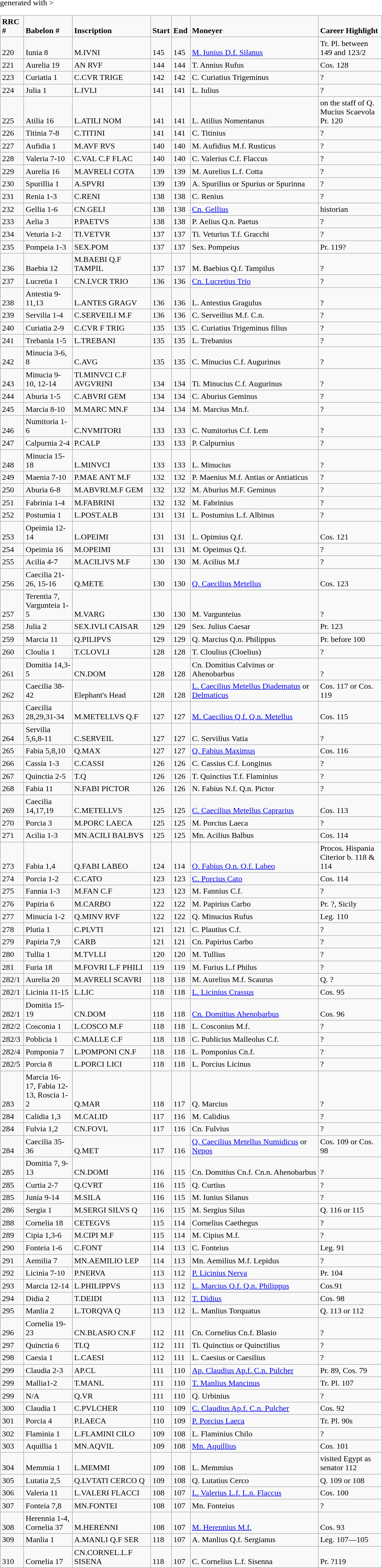<table class="wikitable" <hiddentext>generated with >
<tr valign="bottom">
<td width="40" Height="12.75"><strong>RRC #</strong></td>
<td width="90"><strong>Babelon #</strong></td>
<td width="150"><strong>Inscription</strong></td>
<td width="30"><strong>Start</strong></td>
<td width="30"><strong>End</strong></td>
<td width="250"><strong>Moneyer</strong></td>
<td width="120"><strong>Career Highlight</strong></td>
</tr>
<tr valign="bottom">
<td Height="12.75">220</td>
<td>Iunia 8</td>
<td>M.IVNI</td>
<td>145</td>
<td>145</td>
<td><a href='#'>M. Iunius D.f. Silanus</a></td>
<td>Tr. Pl. between 149 and 123/2</td>
</tr>
<tr valign="bottom">
<td Height="12.75">221</td>
<td>Aurelia 19</td>
<td>AN RVF</td>
<td>144</td>
<td>144</td>
<td>T. Annius Rufus</td>
<td>Cos. 128</td>
</tr>
<tr valign="bottom">
<td Height="12.75">223</td>
<td>Curiatia 1</td>
<td>C.CVR TRIGE</td>
<td>142</td>
<td>142</td>
<td>C. Curiatius Trigeminus</td>
<td>?</td>
</tr>
<tr valign="bottom">
<td Height="12.75">224</td>
<td>Julia 1</td>
<td>L.IVLI</td>
<td>141</td>
<td>141</td>
<td>L. Iulius</td>
<td>?</td>
</tr>
<tr valign="bottom">
<td Height="12.75">225</td>
<td>Atilia 16</td>
<td>L.ATILI NOM</td>
<td>141</td>
<td>141</td>
<td>L. Atilius Nomentanus</td>
<td>on the staff of Q. Mucius Scaevola Pr. 120</td>
</tr>
<tr valign="bottom">
<td Height="12.75">226</td>
<td>Titinia 7-8</td>
<td>C.TITINI</td>
<td>141</td>
<td>141</td>
<td>C. Titinius</td>
<td>?</td>
</tr>
<tr valign="bottom">
<td Height="12.75">227</td>
<td>Aufidia 1</td>
<td>M.AVF RVS</td>
<td>140</td>
<td>140</td>
<td>M. Aufidius M.f. Rusticus</td>
<td>?</td>
</tr>
<tr valign="bottom">
<td Height="12.75">228</td>
<td>Valeria 7-10</td>
<td>C.VAL C.F FLAC</td>
<td>140</td>
<td>140</td>
<td>C. Valerius C.f. Flaccus</td>
<td>?</td>
</tr>
<tr valign="bottom">
<td Height="12.75">229</td>
<td>Aurelia 16</td>
<td>M.AVRELI COTA</td>
<td>139</td>
<td>139</td>
<td>M. Aurelius L.f. Cotta</td>
<td>?</td>
</tr>
<tr valign="bottom">
<td Height="12.75">230</td>
<td>Spurillia 1</td>
<td>A.SPVRI</td>
<td>139</td>
<td>139</td>
<td>A. Spurilius or Spurius or Spurinna</td>
<td>?</td>
</tr>
<tr valign="bottom">
<td Height="12.75">231</td>
<td>Renia 1-3</td>
<td>C.RENI</td>
<td>138</td>
<td>138</td>
<td>C. Renius</td>
<td>?</td>
</tr>
<tr valign="bottom">
<td Height="12.75">232</td>
<td>Gellia 1-6</td>
<td>CN.GELI</td>
<td>138</td>
<td>138</td>
<td><a href='#'>Cn. Gellius</a></td>
<td>historian</td>
</tr>
<tr valign="bottom">
<td Height="12.75">233</td>
<td>Aelia 3</td>
<td>P.PAETVS</td>
<td>138</td>
<td>138</td>
<td>P. Aelius Q.n. Paetus</td>
<td>?</td>
</tr>
<tr valign="bottom">
<td Height="12.75">234</td>
<td>Veturia 1-2</td>
<td>TI.VETVR</td>
<td>137</td>
<td>137</td>
<td>Ti. Veturius T.f. Gracchi</td>
<td>?</td>
</tr>
<tr valign="bottom">
<td Height="12.75">235</td>
<td>Pompeia 1-3</td>
<td>SEX.POM</td>
<td>137</td>
<td>137</td>
<td>Sex. Pompeius</td>
<td>Pr. 119?</td>
</tr>
<tr valign="bottom">
<td Height="12.75">236</td>
<td>Baebia 12</td>
<td>M.BAEBI Q.F TAMPIL</td>
<td>137</td>
<td>137</td>
<td>M. Baebius Q.f. Tampilus</td>
<td>?</td>
</tr>
<tr valign="bottom">
<td Height="12.75">237</td>
<td>Lucretia 1</td>
<td>CN.LVCR TRIO</td>
<td>136</td>
<td>136</td>
<td><a href='#'>Cn. Lucretius Trio</a></td>
<td>?</td>
</tr>
<tr valign="bottom">
<td Height="12.75">238</td>
<td>Antestia 9-11,13</td>
<td>L.ANTES GRAGV</td>
<td>136</td>
<td>136</td>
<td>L. Antestius Gragulus</td>
<td>?</td>
</tr>
<tr valign="bottom">
<td Height="12.75">239</td>
<td>Servilia 1-4</td>
<td>C.SERVEILI M.F</td>
<td>136</td>
<td>136</td>
<td>C. Serveilius M.f. C.n.</td>
<td>?</td>
</tr>
<tr valign="bottom">
<td Height="12.75">240</td>
<td>Curiatia 2-9</td>
<td>C.CVR F TRIG</td>
<td>135</td>
<td>135</td>
<td>C. Curiatius Trigeminus filius</td>
<td>?</td>
</tr>
<tr valign="bottom">
<td Height="12.75">241</td>
<td>Trebania 1-5</td>
<td>L.TREBANI</td>
<td>135</td>
<td>135</td>
<td>L. Trebanius</td>
<td>?</td>
</tr>
<tr valign="bottom">
<td Height="12.75">242</td>
<td>Minucia 3-6, 8</td>
<td>C.AVG</td>
<td>135</td>
<td>135</td>
<td>C. Minucius C.f. Augurinus</td>
<td>?</td>
</tr>
<tr valign="bottom">
<td Height="12.75">243</td>
<td>Minucia 9-10, 12-14</td>
<td>TI.MINVCI C.F AVGVRINI</td>
<td>134</td>
<td>134</td>
<td>Ti. Minucius C.f. Augurinus</td>
<td>?</td>
</tr>
<tr valign="bottom">
<td Height="12.75">244</td>
<td>Aburia 1-5</td>
<td>C.ABVRI GEM</td>
<td>134</td>
<td>134</td>
<td>C. Aburius Geminus</td>
<td>?</td>
</tr>
<tr valign="bottom">
<td Height="12.75">245</td>
<td>Marcia 8-10</td>
<td>M.MARC MN.F</td>
<td>134</td>
<td>134</td>
<td>M. Marcius Mn.f.</td>
<td>?</td>
</tr>
<tr valign="bottom">
<td Height="12.75">246</td>
<td>Numitoria 1-6</td>
<td>C.NVMITORI</td>
<td>133</td>
<td>133</td>
<td>C. Numitorius C.f. Lem</td>
<td>?</td>
</tr>
<tr valign="bottom">
<td Height="12.75">247</td>
<td>Calpurnia 2-4</td>
<td>P.CALP</td>
<td>133</td>
<td>133</td>
<td>P. Calpurnius</td>
<td>?</td>
</tr>
<tr valign="bottom">
<td Height="12.75">248</td>
<td>Minucia 15-18</td>
<td>L.MINVCI</td>
<td>133</td>
<td>133</td>
<td>L. Minucius</td>
<td>?</td>
</tr>
<tr valign="bottom">
<td Height="12.75">249</td>
<td>Maenia 7-10</td>
<td>P.MAE ANT M.F</td>
<td>132</td>
<td>132</td>
<td>P. Maenius M.f. Antias or Antiaticus</td>
<td>?</td>
</tr>
<tr valign="bottom">
<td Height="12.75">250</td>
<td>Aburia 6-8</td>
<td>M.ABVRI.M.F GEM</td>
<td>132</td>
<td>132</td>
<td>M. Aburius M.F. Geminus</td>
<td>?</td>
</tr>
<tr valign="bottom">
<td Height="12.75">251</td>
<td>Fabrinia 1-4</td>
<td>M.FABRINI</td>
<td>132</td>
<td>132</td>
<td>M. Fabrinius</td>
<td>?</td>
</tr>
<tr valign="bottom">
<td Height="12.75">252</td>
<td>Postumia 1</td>
<td>L.POST.ALB</td>
<td>131</td>
<td>131</td>
<td>L. Postumius L.f. Albinus</td>
<td>?</td>
</tr>
<tr valign="bottom">
<td Height="12.75">253</td>
<td>Opeimia 12-14</td>
<td>L.OPEIMI</td>
<td>131</td>
<td>131</td>
<td>L. Opimius Q.f.</td>
<td>Cos. 121</td>
</tr>
<tr valign="bottom">
<td Height="12.75">254</td>
<td>Opeimia 16</td>
<td>M.OPEIMI</td>
<td>131</td>
<td>131</td>
<td>M. Opeimus Q.f.</td>
<td>?</td>
</tr>
<tr valign="bottom">
<td Height="12.75">255</td>
<td>Acilia 4-7</td>
<td>M.ACILIVS M.F</td>
<td>130</td>
<td>130</td>
<td>M. Acilius M.f</td>
<td>?</td>
</tr>
<tr valign="bottom">
<td Height="12.75">256</td>
<td>Caecilia 21-26, 15-16</td>
<td>Q.METE</td>
<td>130</td>
<td>130</td>
<td><a href='#'>Q. Caecilius Metellus</a></td>
<td>Cos. 123</td>
</tr>
<tr valign="bottom">
<td Height="12.75">257</td>
<td>Terentia 7, Vargunteia 1-5</td>
<td>M.VARG</td>
<td>130</td>
<td>130</td>
<td>M. Vargunteius</td>
<td>?</td>
</tr>
<tr valign="bottom">
<td Height="12.75">258</td>
<td>Julia 2</td>
<td>SEX.IVLI CAISAR</td>
<td>129</td>
<td>129</td>
<td>Sex. Julius Caesar</td>
<td>Pr. 123</td>
</tr>
<tr valign="bottom">
<td Height="12.75">259</td>
<td>Marcia 11</td>
<td>Q.PILIPVS</td>
<td>129</td>
<td>129</td>
<td>Q. Marcius Q.n. Philippus</td>
<td>Pr. before 100</td>
</tr>
<tr valign="bottom">
<td Height="12.75">260</td>
<td>Cloulia 1</td>
<td>T.CLOVLI</td>
<td>128</td>
<td>128</td>
<td>T. Cloulius (Cloelius)</td>
<td>?</td>
</tr>
<tr valign="bottom">
<td Height="12.75">261</td>
<td>Domitia 14,3-5</td>
<td>CN.DOM</td>
<td>128</td>
<td>128</td>
<td>Cn. Domitius Calvinus or Ahenobarbus</td>
<td>?</td>
</tr>
<tr valign="bottom">
<td Height="12.75">262</td>
<td>Caecilia 38-42</td>
<td>Elephant's Head</td>
<td>128</td>
<td>128</td>
<td><a href='#'>L. Caecilius Metellus Diadematus</a> or <a href='#'>Delmaticus</a></td>
<td>Cos. 117 or Cos. 119</td>
</tr>
<tr valign="bottom">
<td Height="12.75">263</td>
<td>Caecilia 28,29,31-34</td>
<td>M.METELLVS Q.F</td>
<td>127</td>
<td>127</td>
<td><a href='#'>M. Caecilius Q.f. Q.n. Metellus</a></td>
<td>Cos. 115</td>
</tr>
<tr valign="bottom">
<td Height="12.75">264</td>
<td>Servilia 5,6,8-11</td>
<td>C.SERVEIL</td>
<td>127</td>
<td>127</td>
<td>C. Servilius Vatia</td>
<td>?</td>
</tr>
<tr valign="bottom">
<td Height="12.75">265</td>
<td>Fabia 5,8,10</td>
<td>Q.MAX</td>
<td>127</td>
<td>127</td>
<td><a href='#'>Q. Fabius Maximus</a></td>
<td>Cos. 116</td>
</tr>
<tr valign="bottom">
<td Height="12.75">266</td>
<td>Cassia 1-3</td>
<td>C.CASSI</td>
<td>126</td>
<td>126</td>
<td>C. Cassius C.f. Longinus</td>
<td>?</td>
</tr>
<tr valign="bottom">
<td Height="12.75">267</td>
<td>Quinctia 2-5</td>
<td>T.Q</td>
<td>126</td>
<td>126</td>
<td>T. Quinctius T.f. Flaminius</td>
<td>?</td>
</tr>
<tr valign="bottom">
<td Height="12.75">268</td>
<td>Fabia 11</td>
<td>N.FABI PICTOR</td>
<td>126</td>
<td>126</td>
<td>N. Fabius N.f. Q.n. Pictor</td>
<td>?</td>
</tr>
<tr valign="bottom">
<td Height="12.75">269</td>
<td>Caecilia 14,17,19</td>
<td>C.METELLVS</td>
<td>125</td>
<td>125</td>
<td><a href='#'>C. Caecilius Metellus Caprarius</a></td>
<td>Cos. 113</td>
</tr>
<tr valign="bottom">
<td Height="12.75">270</td>
<td>Porcia 3</td>
<td>M.PORC LAECA</td>
<td>125</td>
<td>125</td>
<td>M. Porcius Laeca</td>
<td>?</td>
</tr>
<tr valign="bottom">
<td Height="12.75">271</td>
<td>Acilia 1-3</td>
<td>MN.ACILI BALBVS</td>
<td>125</td>
<td>125</td>
<td>Mn. Acilius Balbus</td>
<td>Cos. 114</td>
</tr>
<tr valign="bottom">
<td Height="12.75">273</td>
<td>Fabia 1,4</td>
<td>Q.FABI LABEO</td>
<td>124</td>
<td>114</td>
<td><a href='#'>Q. Fabius Q.n. Q.f. Labeo</a></td>
<td>Procos. Hispania Citerior b. 118 & 114</td>
</tr>
<tr valign="bottom">
<td Height="12.75">274</td>
<td>Porcia 1-2</td>
<td>C.CATO</td>
<td>123</td>
<td>123</td>
<td><a href='#'>C. Porcius Cato</a></td>
<td>Cos. 114</td>
</tr>
<tr valign="bottom">
<td Height="12.75">275</td>
<td>Fannia 1-3</td>
<td>M.FAN C.F</td>
<td>123</td>
<td>123</td>
<td>M. Fannius C.f.</td>
<td>?</td>
</tr>
<tr valign="bottom">
<td Height="12.75">276</td>
<td>Papiria 6</td>
<td>M.CARBO</td>
<td>122</td>
<td>122</td>
<td>M. Papirius Carbo</td>
<td>Pr. ?, Sicily</td>
</tr>
<tr valign="bottom">
<td Height="12.75">277</td>
<td>Minucia 1-2</td>
<td>Q.MINV RVF</td>
<td>122</td>
<td>122</td>
<td>Q. Minucius Rufus</td>
<td>Leg. 110</td>
</tr>
<tr valign="bottom">
<td Height="12.75">278</td>
<td>Plutia 1</td>
<td>C.PLVTI</td>
<td>121</td>
<td>121</td>
<td>C. Plautius C.f.</td>
<td>?</td>
</tr>
<tr valign="bottom">
<td Height="12.75">279</td>
<td>Papiria 7,9</td>
<td>CARB</td>
<td>121</td>
<td>121</td>
<td>Cn. Papirius Carbo</td>
<td>?</td>
</tr>
<tr valign="bottom">
<td Height="12.75">280</td>
<td>Tullia 1</td>
<td>M.TVLLI</td>
<td>120</td>
<td>120</td>
<td>M. Tullius</td>
<td>?</td>
</tr>
<tr valign="bottom">
<td Height="12.75">281</td>
<td>Furia 18</td>
<td>M.FOVRI L.F PHILI</td>
<td>119</td>
<td>119</td>
<td>M. Furius L.f Philus</td>
<td>?</td>
</tr>
<tr valign="bottom">
<td Height="12.75">282/1</td>
<td>Aurelia 20</td>
<td>M.AVRELI SCAVRI</td>
<td>118</td>
<td>118</td>
<td>M. Aurelius M.f. Scaurus</td>
<td>Q. ?</td>
</tr>
<tr valign="bottom">
<td Height="12.75">282/1</td>
<td>Licinia 11-15</td>
<td>L.LIC</td>
<td>118</td>
<td>118</td>
<td><a href='#'>L. Licinius Crassus</a></td>
<td>Cos. 95</td>
</tr>
<tr valign="bottom">
<td Height="12.75">282/1</td>
<td>Domitia 15-19</td>
<td>CN.DOM</td>
<td>118</td>
<td>118</td>
<td><a href='#'>Cn. Domitius Ahenobarbus</a></td>
<td>Cos. 96</td>
</tr>
<tr valign="bottom">
<td Height="12.75">282/2</td>
<td>Cosconia 1</td>
<td>L.COSCO M.F</td>
<td>118</td>
<td>118</td>
<td>L. Cosconius M.f.</td>
<td>?</td>
</tr>
<tr valign="bottom">
<td Height="12.75">282/3</td>
<td>Poblicia 1</td>
<td>C.MALLE C.F</td>
<td>118</td>
<td>118</td>
<td>C. Publicius Malleolus C.f.</td>
<td>?</td>
</tr>
<tr valign="bottom">
<td Height="12.75">282/4</td>
<td>Pomponia 7</td>
<td>L.POMPONI CN.F</td>
<td>118</td>
<td>118</td>
<td>L. Pomponius Cn.f.</td>
<td>?</td>
</tr>
<tr valign="bottom">
<td Height="12.75">282/5</td>
<td>Porcia 8</td>
<td>L.PORCI LICI</td>
<td>118</td>
<td>118</td>
<td>L. Porcius Licinus</td>
<td>?</td>
</tr>
<tr valign="bottom">
<td Height="12.75">283</td>
<td>Marcia 16-17, Fabia 12-13, Roscia 1-2</td>
<td>Q.MAR</td>
<td>118</td>
<td>117</td>
<td>Q. Marcius</td>
<td>?</td>
</tr>
<tr valign="bottom">
<td Height="12.75">284</td>
<td>Calidia 1,3</td>
<td>M.CALID</td>
<td>117</td>
<td>116</td>
<td>M. Calidius</td>
<td>?</td>
</tr>
<tr valign="bottom">
<td Height="12.75">284</td>
<td>Fulvia 1,2</td>
<td>CN.FOVL</td>
<td>117</td>
<td>116</td>
<td>Cn. Fulvius</td>
<td>?</td>
</tr>
<tr valign="bottom">
<td Height="12.75">284</td>
<td>Caecilia 35-36</td>
<td>Q.MET</td>
<td>117</td>
<td>116</td>
<td><a href='#'>Q. Caecilius Metellus Numidicus</a> or <a href='#'>Nepos</a></td>
<td>Cos. 109 or Cos. 98</td>
</tr>
<tr valign="bottom">
<td Height="12.75">285</td>
<td>Domitia 7, 9-13</td>
<td>CN.DOMI</td>
<td>116</td>
<td>115</td>
<td>Cn. Domitius Cn.f. Cn.n. Ahenobarbus</td>
<td>?</td>
</tr>
<tr valign="bottom">
<td Height="12.75">285</td>
<td>Curtia 2-7</td>
<td>Q.CVRT</td>
<td>116</td>
<td>115</td>
<td>Q. Curtius</td>
<td>?</td>
</tr>
<tr valign="bottom">
<td Height="12.75">285</td>
<td>Junia 9-14</td>
<td>M.SILA</td>
<td>116</td>
<td>115</td>
<td>M. Iunius Silanus</td>
<td>?</td>
</tr>
<tr valign="bottom">
<td Height="12.75">286</td>
<td>Sergia 1</td>
<td>M.SERGI SILVS Q</td>
<td>116</td>
<td>115</td>
<td>M. Sergius Silus</td>
<td>Q. 116 or 115</td>
</tr>
<tr valign="bottom">
<td Height="12.75">288</td>
<td>Cornelia 18</td>
<td>CETEGVS</td>
<td>115</td>
<td>114</td>
<td>Cornelius Caethegus</td>
<td>?</td>
</tr>
<tr valign="bottom">
<td Height="12.75">289</td>
<td>Cipia 1,3-6</td>
<td>M.CIPI M.F</td>
<td>115</td>
<td>114</td>
<td>M. Cipius M.f.</td>
<td>?</td>
</tr>
<tr valign="bottom">
<td Height="12.75">290</td>
<td>Fonteia 1-6</td>
<td>C.FONT</td>
<td>114</td>
<td>113</td>
<td>C. Fonteius</td>
<td>Leg. 91</td>
</tr>
<tr valign="bottom">
<td Height="12.75">291</td>
<td>Aemilia 7</td>
<td>MN.AEMILIO LEP</td>
<td>114</td>
<td>113</td>
<td>Mn. Aemilius M.f. Lepidus</td>
<td>?</td>
</tr>
<tr valign="bottom">
<td Height="12.75">292</td>
<td>Licinia 7-10</td>
<td>P.NERVA</td>
<td>113</td>
<td>112</td>
<td><a href='#'>P. Licinius Nerva</a></td>
<td>Pr. 104</td>
</tr>
<tr valign="bottom">
<td Height="12.75">293</td>
<td>Marcia 12-14</td>
<td>L.PHILIPPVS</td>
<td>113</td>
<td>112</td>
<td><a href='#'>L. Marcius Q.f. Q.n. Philippus</a></td>
<td>Cos.91</td>
</tr>
<tr valign="bottom">
<td Height="12.75">294</td>
<td>Didia 2</td>
<td>T.DEIDI</td>
<td>113</td>
<td>112</td>
<td><a href='#'>T. Didius</a></td>
<td>Cos. 98</td>
</tr>
<tr valign="bottom">
<td Height="12.75">295</td>
<td>Manlia 2</td>
<td>L.TORQVA Q</td>
<td>113</td>
<td>112</td>
<td>L. Manlius Torquatus</td>
<td>Q. 113 or 112</td>
</tr>
<tr valign="bottom">
<td Height="12.75">296</td>
<td>Cornelia 19-23</td>
<td>CN.BLASIO CN.F</td>
<td>112</td>
<td>111</td>
<td>Cn. Cornelius Cn.f. Blasio</td>
<td>?</td>
</tr>
<tr valign="bottom">
<td Height="12.75">297</td>
<td>Quinctia 6</td>
<td>TI.Q</td>
<td>112</td>
<td>111</td>
<td>Ti. Quinctius or Quinctilius</td>
<td>?</td>
</tr>
<tr valign="bottom">
<td Height="12.75">298</td>
<td>Caesia 1</td>
<td>L.CAESI</td>
<td>112</td>
<td>111</td>
<td>L. Caesius or Caesilius</td>
<td>?</td>
</tr>
<tr valign="bottom">
<td Height="12.75">299</td>
<td>Claudia 2-3</td>
<td>AP.CL</td>
<td>111</td>
<td>110</td>
<td><a href='#'>Ap. Claudius Ap.f. C.n. Pulcher</a></td>
<td>Pr. 89, Cos. 79</td>
</tr>
<tr valign="bottom">
<td Height="12.75">299</td>
<td>Mallia1-2</td>
<td>T.MANL</td>
<td>111</td>
<td>110</td>
<td><a href='#'>T. Manlius Mancinus</a></td>
<td>Tr. Pl. 107</td>
</tr>
<tr valign="bottom">
<td Height="12.75">299</td>
<td>N/A</td>
<td>Q.VR</td>
<td>111</td>
<td>110</td>
<td>Q. Urbinius</td>
<td>?</td>
</tr>
<tr valign="bottom">
<td Height="12.75">300</td>
<td>Claudia 1</td>
<td>C.PVLCHER</td>
<td>110</td>
<td>109</td>
<td><a href='#'>C. Claudius Ap.f. C.n. Pulcher</a></td>
<td>Cos. 92</td>
</tr>
<tr valign="bottom">
<td Height="12.75">301</td>
<td>Porcia 4</td>
<td>P.LAECA</td>
<td>110</td>
<td>109</td>
<td><a href='#'>P. Porcius Laeca</a></td>
<td>Tr. Pl. 90s</td>
</tr>
<tr valign="bottom">
<td Height="12.75">302</td>
<td>Flaminia 1</td>
<td>L.FLAMINI CILO</td>
<td>109</td>
<td>108</td>
<td>L. Flaminius Chilo</td>
<td>?</td>
</tr>
<tr valign="bottom">
<td Height="12.75">303</td>
<td>Aquillia 1</td>
<td>MN.AQVIL</td>
<td>109</td>
<td>108</td>
<td><a href='#'>Mn. Aquillius</a></td>
<td>Cos. 101</td>
</tr>
<tr valign="bottom">
<td Height="12.75">304</td>
<td>Memmia 1</td>
<td>L.MEMMI</td>
<td>109</td>
<td>108</td>
<td>L. Memmius</td>
<td>visited Egypt as senator 112</td>
</tr>
<tr valign="bottom">
<td Height="12.75">305</td>
<td>Lutatia 2,5</td>
<td>Q.LVTATI CERCO Q</td>
<td>109</td>
<td>108</td>
<td>Q. Lutatius Cerco</td>
<td>Q. 109 or 108</td>
</tr>
<tr valign="bottom">
<td Height="12.75">306</td>
<td>Valeria 11</td>
<td>L.VALERI FLACCI</td>
<td>108</td>
<td>107</td>
<td><a href='#'>L. Valerius L.f. L.n. Flaccus</a></td>
<td>Cos. 100</td>
</tr>
<tr valign="bottom">
<td Height="12.75">307</td>
<td>Fonteia 7,8</td>
<td>MN.FONTEI</td>
<td>108</td>
<td>107</td>
<td>Mn. Fonteius</td>
<td>?</td>
</tr>
<tr valign="bottom">
<td Height="12.75">308</td>
<td>Herennia 1-4, Cornelia 37</td>
<td>M.HERENNI</td>
<td>108</td>
<td>107</td>
<td><a href='#'>M. Herennius M.f.</a></td>
<td>Cos. 93</td>
</tr>
<tr valign="bottom">
<td Height="12.75">309</td>
<td>Manlia 1</td>
<td>A.MANLI Q.F SER</td>
<td>118</td>
<td>107</td>
<td>A. Manlius Q.f. Sergianus</td>
<td>Leg. 107—105</td>
</tr>
<tr valign="bottom">
<td Height="12.75">310</td>
<td>Cornelia 17</td>
<td>CN.CORNEL.L.F SISENA</td>
<td>118</td>
<td>107</td>
<td>C. Cornelius L.f. Sisenna</td>
<td>Pr. ?119</td>
</tr>
</table>
